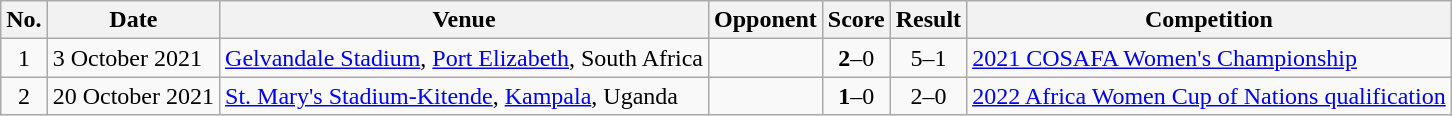<table class="wikitable">
<tr>
<th>No.</th>
<th>Date</th>
<th>Venue</th>
<th>Opponent</th>
<th>Score</th>
<th>Result</th>
<th>Competition</th>
</tr>
<tr>
<td style="text-align:center;">1</td>
<td>3 October 2021</td>
<td><a href='#'>Gelvandale Stadium</a>, <a href='#'>Port Elizabeth</a>, South Africa</td>
<td></td>
<td style="text-align:center;"><strong>2</strong>–0</td>
<td style="text-align:center;">5–1</td>
<td><a href='#'>2021 COSAFA Women's Championship</a></td>
</tr>
<tr>
<td style="text-align:center;">2</td>
<td>20 October 2021</td>
<td><a href='#'>St. Mary's Stadium-Kitende</a>, <a href='#'>Kampala</a>, Uganda</td>
<td></td>
<td style="text-align:center;"><strong>1</strong>–0</td>
<td style="text-align:center;">2–0</td>
<td><a href='#'>2022 Africa Women Cup of Nations qualification</a></td>
</tr>
</table>
